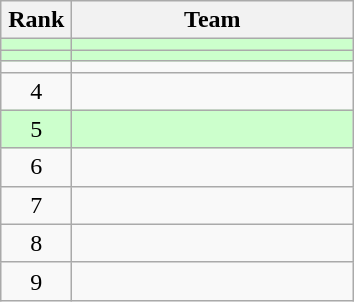<table class="wikitable" style="text-align: center;">
<tr>
<th width=40>Rank</th>
<th width=180>Team</th>
</tr>
<tr align=center; bgcolor=#ccffcc>
<td></td>
<td style="text-align:left;"></td>
</tr>
<tr align=center; bgcolor=#ccffcc>
<td></td>
<td style="text-align:left;"></td>
</tr>
<tr>
<td></td>
<td style="text-align:left;"></td>
</tr>
<tr align=center>
<td>4</td>
<td style="text-align:left;"></td>
</tr>
<tr align=center; bgcolor=#ccffcc>
<td>5</td>
<td style="text-align:left;"></td>
</tr>
<tr align=center>
<td>6</td>
<td style="text-align:left;"></td>
</tr>
<tr align=center>
<td>7</td>
<td style="text-align:left;"></td>
</tr>
<tr align=center>
<td>8</td>
<td style="text-align:left;"></td>
</tr>
<tr align=center>
<td>9</td>
<td style="text-align:left;"></td>
</tr>
</table>
